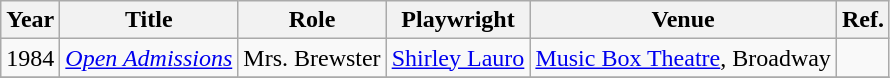<table class="wikitable">
<tr>
<th>Year</th>
<th>Title</th>
<th>Role</th>
<th>Playwright</th>
<th>Venue</th>
<th class="unsortable">Ref.</th>
</tr>
<tr>
<td>1984</td>
<td><em><a href='#'>Open Admissions</a></em></td>
<td>Mrs. Brewster</td>
<td><a href='#'>Shirley Lauro</a></td>
<td><a href='#'>Music Box Theatre</a>, Broadway</td>
<td></td>
</tr>
<tr>
</tr>
</table>
